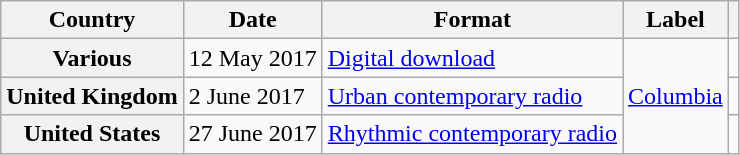<table class="wikitable plainrowheaders">
<tr>
<th scope="col">Country</th>
<th scope="col">Date</th>
<th scope="col">Format</th>
<th scope="col">Label</th>
<th scope="col" class="unsortable"></th>
</tr>
<tr>
<th scope="row">Various</th>
<td>12 May 2017</td>
<td><a href='#'>Digital download</a></td>
<td rowspan="3"><a href='#'>Columbia</a></td>
<td></td>
</tr>
<tr>
<th scope="row">United Kingdom</th>
<td>2 June 2017</td>
<td><a href='#'>Urban contemporary radio</a></td>
<td></td>
</tr>
<tr>
<th scope="row">United States</th>
<td>27 June 2017</td>
<td><a href='#'>Rhythmic contemporary radio</a></td>
<td></td>
</tr>
</table>
